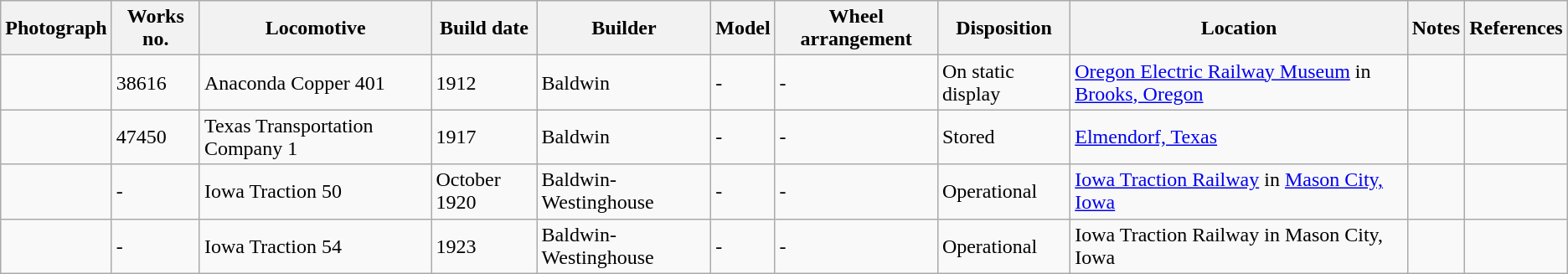<table class="wikitable">
<tr>
<th>Photograph</th>
<th>Works no.</th>
<th>Locomotive</th>
<th>Build date</th>
<th>Builder</th>
<th>Model</th>
<th>Wheel arrangement</th>
<th>Disposition</th>
<th>Location</th>
<th>Notes</th>
<th>References</th>
</tr>
<tr>
<td></td>
<td>38616</td>
<td>Anaconda Copper 401</td>
<td>1912</td>
<td>Baldwin</td>
<td>-</td>
<td>-</td>
<td>On static display</td>
<td><a href='#'>Oregon Electric Railway Museum</a> in <a href='#'>Brooks, Oregon</a></td>
<td></td>
<td></td>
</tr>
<tr>
<td></td>
<td>47450</td>
<td>Texas Transportation Company 1</td>
<td>1917</td>
<td>Baldwin</td>
<td>-</td>
<td>-</td>
<td>Stored</td>
<td><a href='#'>Elmendorf, Texas</a></td>
<td></td>
<td></td>
</tr>
<tr>
<td></td>
<td>-</td>
<td>Iowa Traction 50</td>
<td>October 1920</td>
<td>Baldwin-Westinghouse</td>
<td>-</td>
<td>-</td>
<td>Operational</td>
<td><a href='#'>Iowa Traction Railway</a> in <a href='#'>Mason City, Iowa</a></td>
<td></td>
<td></td>
</tr>
<tr>
<td></td>
<td>-</td>
<td>Iowa Traction 54</td>
<td>1923</td>
<td>Baldwin-Westinghouse</td>
<td>-</td>
<td>-</td>
<td>Operational</td>
<td>Iowa Traction Railway in Mason City, Iowa</td>
<td></td>
<td></td>
</tr>
</table>
